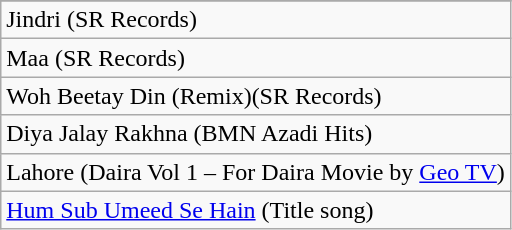<table class="wikitable">
<tr style="background:#ccc; text-align:center;">
</tr>
<tr>
<td>Jindri (SR Records)</td>
</tr>
<tr>
<td>Maa (SR Records)</td>
</tr>
<tr>
<td>Woh Beetay Din (Remix)(SR Records)</td>
</tr>
<tr>
<td>Diya Jalay Rakhna (BMN Azadi Hits)</td>
</tr>
<tr>
<td>Lahore (Daira Vol 1 – For Daira Movie by <a href='#'>Geo TV</a>)</td>
</tr>
<tr>
<td><a href='#'>Hum Sub Umeed Se Hain</a> (Title song)</td>
</tr>
</table>
